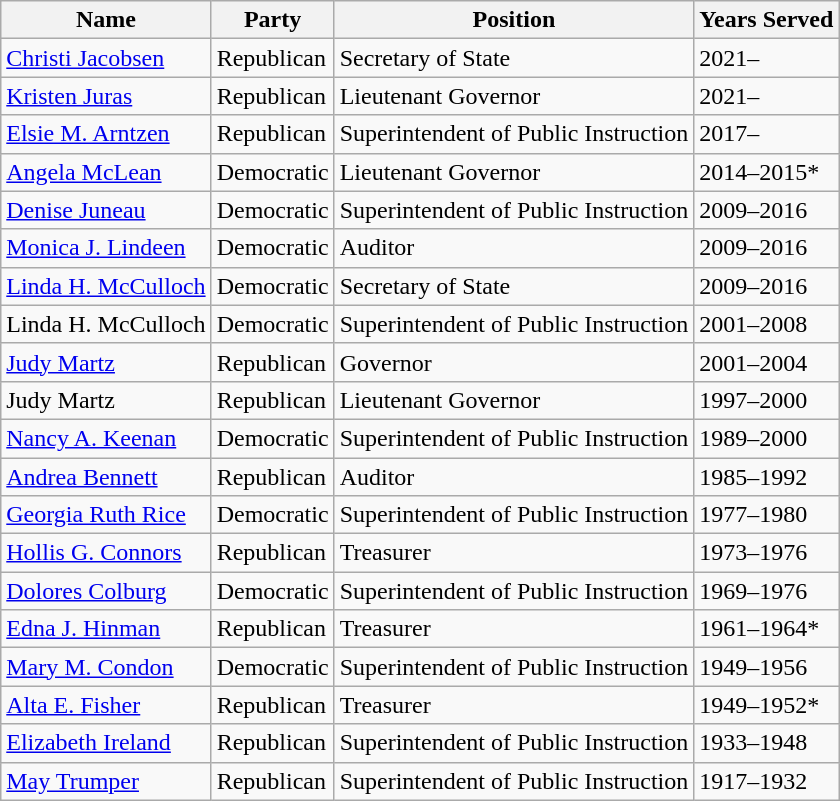<table class="wikitable">
<tr>
<th>Name</th>
<th>Party</th>
<th>Position</th>
<th>Years Served</th>
</tr>
<tr>
<td><a href='#'>Christi Jacobsen</a></td>
<td>Republican</td>
<td>Secretary of State</td>
<td>2021–</td>
</tr>
<tr>
<td><a href='#'>Kristen Juras</a></td>
<td>Republican</td>
<td>Lieutenant Governor</td>
<td>2021–</td>
</tr>
<tr>
<td><a href='#'>Elsie M. Arntzen</a></td>
<td>Republican</td>
<td>Superintendent of Public Instruction</td>
<td>2017–</td>
</tr>
<tr>
<td><a href='#'>Angela McLean</a></td>
<td>Democratic</td>
<td>Lieutenant Governor</td>
<td>2014–2015*</td>
</tr>
<tr>
<td><a href='#'>Denise Juneau</a></td>
<td>Democratic</td>
<td>Superintendent of Public Instruction</td>
<td>2009–2016</td>
</tr>
<tr>
<td><a href='#'>Monica J. Lindeen</a></td>
<td>Democratic</td>
<td>Auditor</td>
<td>2009–2016</td>
</tr>
<tr>
<td><a href='#'>Linda H. McCulloch</a></td>
<td>Democratic</td>
<td>Secretary of State</td>
<td>2009–2016</td>
</tr>
<tr>
<td>Linda H. McCulloch</td>
<td>Democratic</td>
<td>Superintendent of Public Instruction</td>
<td>2001–2008</td>
</tr>
<tr>
<td><a href='#'>Judy Martz</a></td>
<td>Republican</td>
<td>Governor</td>
<td>2001–2004</td>
</tr>
<tr>
<td>Judy Martz</td>
<td>Republican</td>
<td>Lieutenant Governor</td>
<td>1997–2000</td>
</tr>
<tr>
<td><a href='#'>Nancy A. Keenan</a></td>
<td>Democratic</td>
<td>Superintendent of Public Instruction</td>
<td>1989–2000</td>
</tr>
<tr>
<td><a href='#'>Andrea Bennett</a></td>
<td>Republican</td>
<td>Auditor</td>
<td>1985–1992</td>
</tr>
<tr>
<td><a href='#'>Georgia Ruth Rice</a></td>
<td>Democratic</td>
<td>Superintendent of Public Instruction</td>
<td>1977–1980</td>
</tr>
<tr>
<td><a href='#'>Hollis G. Connors</a></td>
<td>Republican</td>
<td>Treasurer</td>
<td>1973–1976</td>
</tr>
<tr>
<td><a href='#'>Dolores Colburg</a></td>
<td>Democratic</td>
<td>Superintendent of Public Instruction</td>
<td>1969–1976</td>
</tr>
<tr>
<td><a href='#'>Edna J. Hinman</a></td>
<td>Republican</td>
<td>Treasurer</td>
<td>1961–1964*</td>
</tr>
<tr>
<td><a href='#'>Mary M. Condon</a></td>
<td>Democratic</td>
<td>Superintendent of Public Instruction</td>
<td>1949–1956</td>
</tr>
<tr>
<td><a href='#'>Alta E. Fisher</a></td>
<td>Republican</td>
<td>Treasurer</td>
<td>1949–1952*</td>
</tr>
<tr>
<td><a href='#'>Elizabeth Ireland</a></td>
<td>Republican</td>
<td>Superintendent of Public Instruction</td>
<td>1933–1948</td>
</tr>
<tr>
<td><a href='#'>May Trumper</a></td>
<td>Republican</td>
<td>Superintendent of Public Instruction</td>
<td>1917–1932</td>
</tr>
</table>
